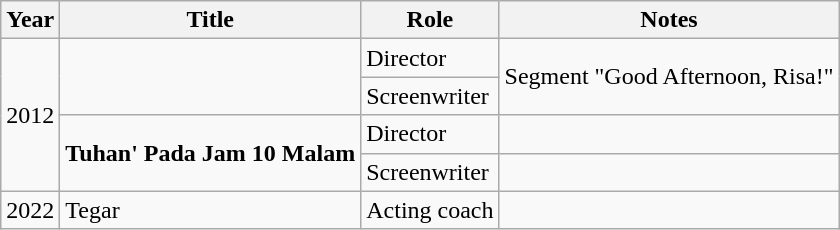<table class="wikitable">
<tr>
<th>Year</th>
<th>Title</th>
<th>Role</th>
<th>Notes</th>
</tr>
<tr>
<td rowspan="4">2012</td>
<td rowspan="2"><em></em></td>
<td>Director</td>
<td rowspan="2">Segment "Good Afternoon, Risa!"</td>
</tr>
<tr>
<td>Screenwriter</td>
</tr>
<tr>
<td rowspan="2"><strong>Tuhan' Pada Jam 10 Malam<em></td>
<td>Director</td>
<td></td>
</tr>
<tr>
<td>Screenwriter</td>
<td></td>
</tr>
<tr>
<td>2022</td>
<td></em>Tegar<em></td>
<td>Acting coach</td>
<td></td>
</tr>
</table>
